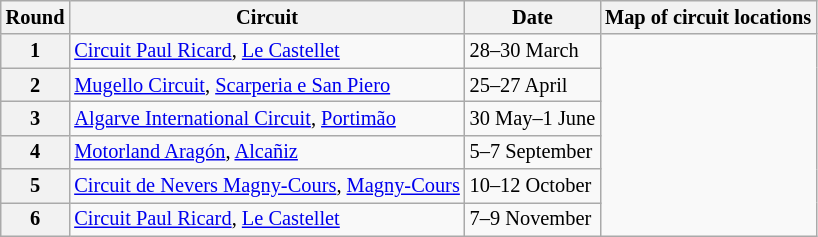<table class="wikitable" style="font-size:85%;">
<tr>
<th>Round</th>
<th>Circuit</th>
<th>Date</th>
<th>Map of circuit locations</th>
</tr>
<tr>
<th>1</th>
<td> <a href='#'>Circuit Paul Ricard</a>, <a href='#'>Le Castellet</a></td>
<td>28–30 March</td>
<td rowspan="6"></td>
</tr>
<tr>
<th>2</th>
<td> <a href='#'>Mugello Circuit</a>, <a href='#'>Scarperia e San Piero</a></td>
<td>25–27 April</td>
</tr>
<tr>
<th>3</th>
<td> <a href='#'>Algarve International Circuit</a>, <a href='#'>Portimão</a></td>
<td>30 May–1 June</td>
</tr>
<tr>
<th>4</th>
<td> <a href='#'>Motorland Aragón</a>, <a href='#'>Alcañiz</a></td>
<td>5–7 September</td>
</tr>
<tr>
<th>5</th>
<td> <a href='#'>Circuit de Nevers Magny-Cours</a>, <a href='#'>Magny-Cours</a></td>
<td>10–12 October</td>
</tr>
<tr>
<th>6</th>
<td> <a href='#'>Circuit Paul Ricard</a>, <a href='#'>Le Castellet</a></td>
<td>7–9 November</td>
</tr>
</table>
